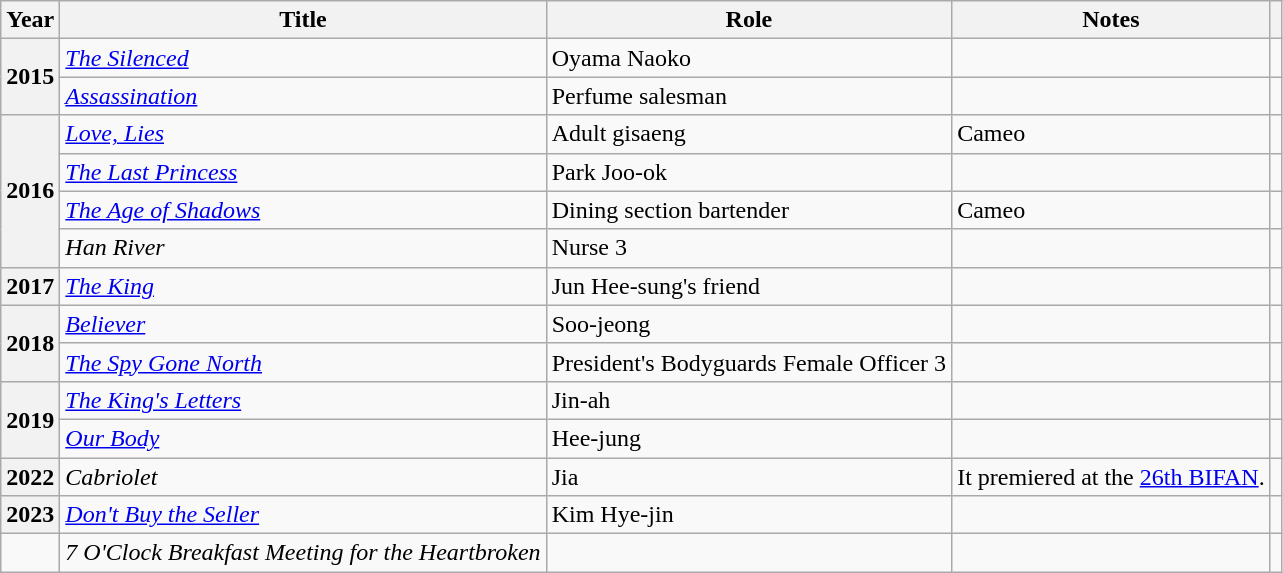<table class="wikitable plainrowheaders sortable">
<tr>
<th scope="col">Year</th>
<th scope="col">Title</th>
<th scope="col">Role</th>
<th scope="col">Notes</th>
<th scope="col" class="unsortable"></th>
</tr>
<tr>
<th scope="row" rowspan="2">2015</th>
<td><em><a href='#'>The Silenced</a></em></td>
<td>Oyama Naoko</td>
<td></td>
<td style="text-align:center"></td>
</tr>
<tr>
<td><em><a href='#'>Assassination</a></em></td>
<td>Perfume salesman</td>
<td></td>
<td style="text-align:center"></td>
</tr>
<tr>
<th scope="row"  rowspan="4">2016</th>
<td><em><a href='#'>Love, Lies</a></em></td>
<td>Adult gisaeng</td>
<td>Cameo</td>
<td style="text-align:center"></td>
</tr>
<tr>
<td><em><a href='#'>The Last Princess</a></em></td>
<td>Park Joo-ok</td>
<td></td>
<td style="text-align:center"></td>
</tr>
<tr>
<td><em><a href='#'>The Age of Shadows</a></em></td>
<td>Dining section bartender</td>
<td>Cameo</td>
<td style="text-align:center"></td>
</tr>
<tr>
<td><em>Han River</em></td>
<td>Nurse 3</td>
<td></td>
<td style="text-align:center"></td>
</tr>
<tr>
<th scope="row">2017</th>
<td><em><a href='#'>The King</a></em></td>
<td>Jun Hee-sung's friend</td>
<td></td>
<td style="text-align:center"></td>
</tr>
<tr>
<th scope="row" rowspan="2">2018</th>
<td><em><a href='#'>Believer</a></em></td>
<td>Soo-jeong</td>
<td></td>
<td style="text-align:center"></td>
</tr>
<tr>
<td><em><a href='#'>The Spy Gone North</a></em></td>
<td>President's Bodyguards Female Officer 3</td>
<td></td>
<td style="text-align:center"></td>
</tr>
<tr>
<th scope="row" rowspan="2">2019</th>
<td><em><a href='#'>The King's Letters</a></em></td>
<td>Jin-ah</td>
<td></td>
<td style="text-align:center"></td>
</tr>
<tr>
<td><em><a href='#'>Our Body</a></em></td>
<td>Hee-jung</td>
<td></td>
<td style="text-align:center"></td>
</tr>
<tr>
<th scope="row">2022</th>
<td><em>Cabriolet</em></td>
<td>Jia</td>
<td>It premiered at the <a href='#'>26th BIFAN</a>.</td>
<td style="text-align:center"></td>
</tr>
<tr>
<th scope="row">2023</th>
<td><em><a href='#'>Don't Buy the Seller</a></em></td>
<td>Kim Hye-jin</td>
<td></td>
<td style="text-align:center"></td>
</tr>
<tr>
<td></td>
<td><em>7 O'Clock Breakfast Meeting for the Heartbroken</em></td>
<td></td>
<td></td>
<td style="text-align:center"></td>
</tr>
</table>
